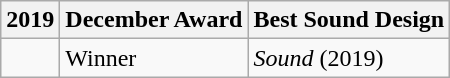<table class="wikitable">
<tr>
<th>2019</th>
<th>December Award</th>
<th>Best Sound Design</th>
</tr>
<tr>
<td></td>
<td>Winner</td>
<td><em>Sound</em> (2019)</td>
</tr>
</table>
